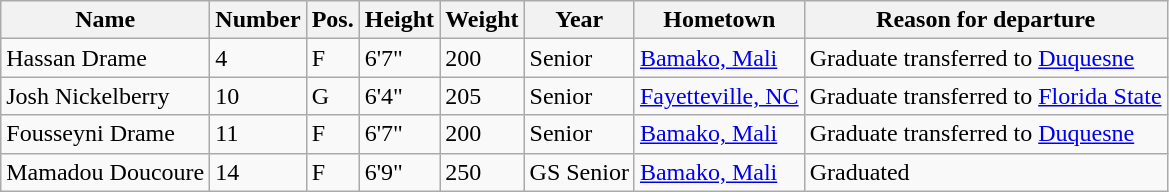<table class="wikitable sortable" border="1">
<tr>
<th>Name</th>
<th>Number</th>
<th>Pos.</th>
<th>Height</th>
<th>Weight</th>
<th>Year</th>
<th>Hometown</th>
<th class="unsortable">Reason for departure</th>
</tr>
<tr>
<td>Hassan Drame</td>
<td>4</td>
<td>F</td>
<td>6'7"</td>
<td>200</td>
<td>Senior</td>
<td><a href='#'>Bamako, Mali</a></td>
<td>Graduate transferred to <a href='#'>Duquesne</a></td>
</tr>
<tr>
<td>Josh Nickelberry</td>
<td>10</td>
<td>G</td>
<td>6'4"</td>
<td>205</td>
<td>Senior</td>
<td><a href='#'>Fayetteville, NC</a></td>
<td>Graduate transferred to <a href='#'>Florida State</a></td>
</tr>
<tr>
<td>Fousseyni Drame</td>
<td>11</td>
<td>F</td>
<td>6'7"</td>
<td>200</td>
<td>Senior</td>
<td><a href='#'>Bamako, Mali</a></td>
<td>Graduate transferred to <a href='#'>Duquesne</a></td>
</tr>
<tr>
<td>Mamadou Doucoure</td>
<td>14</td>
<td>F</td>
<td>6'9"</td>
<td>250</td>
<td>GS Senior</td>
<td><a href='#'>Bamako, Mali</a></td>
<td>Graduated</td>
</tr>
</table>
